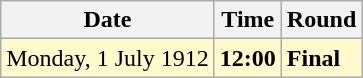<table class="wikitable">
<tr>
<th>Date</th>
<th>Time</th>
<th>Round</th>
</tr>
<tr style=background:lemonchiffon>
<td>Monday, 1 July 1912</td>
<td><strong>12:00</strong></td>
<td><strong>Final</strong></td>
</tr>
</table>
